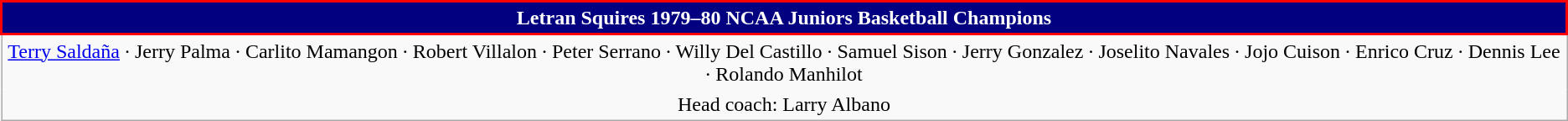<table class="wikitable" style="text-align: center">
<tr>
<th style = "background:#020080; border:2px solid red; color:white">Letran Squires 1979–80 NCAA Juniors Basketball Champions</th>
</tr>
<tr>
<td style="border-style: none none none none;"><a href='#'>Terry Saldaña</a> · Jerry Palma · Carlito Mamangon · Robert Villalon · Peter Serrano · Willy Del Castillo · Samuel Sison · Jerry Gonzalez · Joselito Navales · Jojo Cuison · Enrico Cruz · Dennis Lee · Rolando Manhilot</td>
</tr>
<tr>
<td style="border-style: none none none none;">Head coach: Larry Albano</td>
</tr>
</table>
